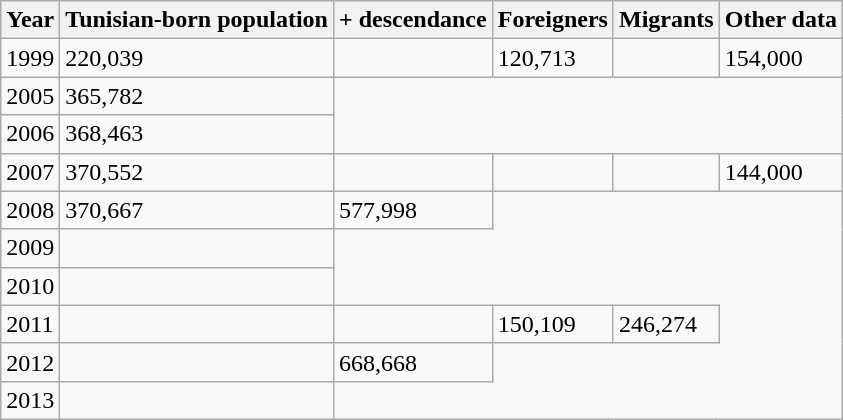<table class="wikitable">
<tr>
<th>Year</th>
<th>Tunisian-born population</th>
<th>+ descendance</th>
<th>Foreigners</th>
<th>Migrants</th>
<th>Other data</th>
</tr>
<tr>
<td>1999</td>
<td>220,039</td>
<td></td>
<td>120,713</td>
<td></td>
<td>154,000</td>
</tr>
<tr>
<td>2005</td>
<td>365,782</td>
</tr>
<tr>
<td>2006</td>
<td>368,463</td>
</tr>
<tr>
<td>2007</td>
<td>370,552</td>
<td></td>
<td></td>
<td></td>
<td>144,000</td>
</tr>
<tr>
<td>2008</td>
<td>370,667</td>
<td>577,998</td>
</tr>
<tr>
<td>2009</td>
<td></td>
</tr>
<tr>
<td>2010</td>
<td></td>
</tr>
<tr>
<td>2011</td>
<td></td>
<td></td>
<td>150,109</td>
<td>246,274</td>
</tr>
<tr>
<td>2012</td>
<td></td>
<td>668,668</td>
</tr>
<tr>
<td>2013</td>
<td></td>
</tr>
</table>
